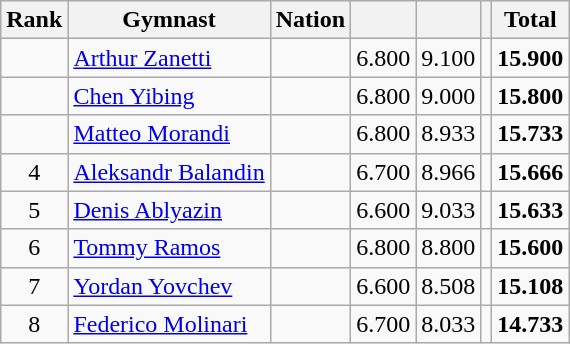<table class="wikitable sortable" style="text-align:center;">
<tr>
<th>Rank</th>
<th>Gymnast</th>
<th>Nation</th>
<th></th>
<th></th>
<th></th>
<th>Total</th>
</tr>
<tr>
<td></td>
<td style="text-align:left;"><a href='#'>Arthur Zanetti</a></td>
<td style="text-align:left;"></td>
<td>6.800</td>
<td>9.100</td>
<td></td>
<td><strong>15.900</strong></td>
</tr>
<tr>
<td></td>
<td style="text-align:left;"><a href='#'>Chen Yibing</a></td>
<td style="text-align:left;"></td>
<td>6.800</td>
<td>9.000</td>
<td></td>
<td><strong>15.800</strong></td>
</tr>
<tr>
<td></td>
<td style="text-align:left;"><a href='#'>Matteo Morandi</a></td>
<td style="text-align:left;"></td>
<td>6.800</td>
<td>8.933</td>
<td></td>
<td><strong>15.733</strong></td>
</tr>
<tr>
<td>4</td>
<td style="text-align:left;"><a href='#'>Aleksandr Balandin</a></td>
<td style="text-align:left;"></td>
<td>6.700</td>
<td>8.966</td>
<td></td>
<td><strong>15.666</strong></td>
</tr>
<tr>
<td>5</td>
<td style="text-align:left;"><a href='#'>Denis Ablyazin</a></td>
<td style="text-align:left;"></td>
<td>6.600</td>
<td>9.033</td>
<td></td>
<td><strong>15.633</strong></td>
</tr>
<tr>
<td>6</td>
<td style="text-align:left;"><a href='#'>Tommy Ramos</a></td>
<td style="text-align:left;"></td>
<td>6.800</td>
<td>8.800</td>
<td></td>
<td><strong>15.600</strong></td>
</tr>
<tr>
<td>7</td>
<td style="text-align:left;"><a href='#'>Yordan Yovchev</a></td>
<td style="text-align:left;"></td>
<td>6.600</td>
<td>8.508</td>
<td></td>
<td><strong>15.108</strong></td>
</tr>
<tr>
<td>8</td>
<td style="text-align:left;"><a href='#'>Federico Molinari</a></td>
<td style="text-align:left;"></td>
<td>6.700</td>
<td>8.033</td>
<td></td>
<td><strong>14.733</strong></td>
</tr>
</table>
